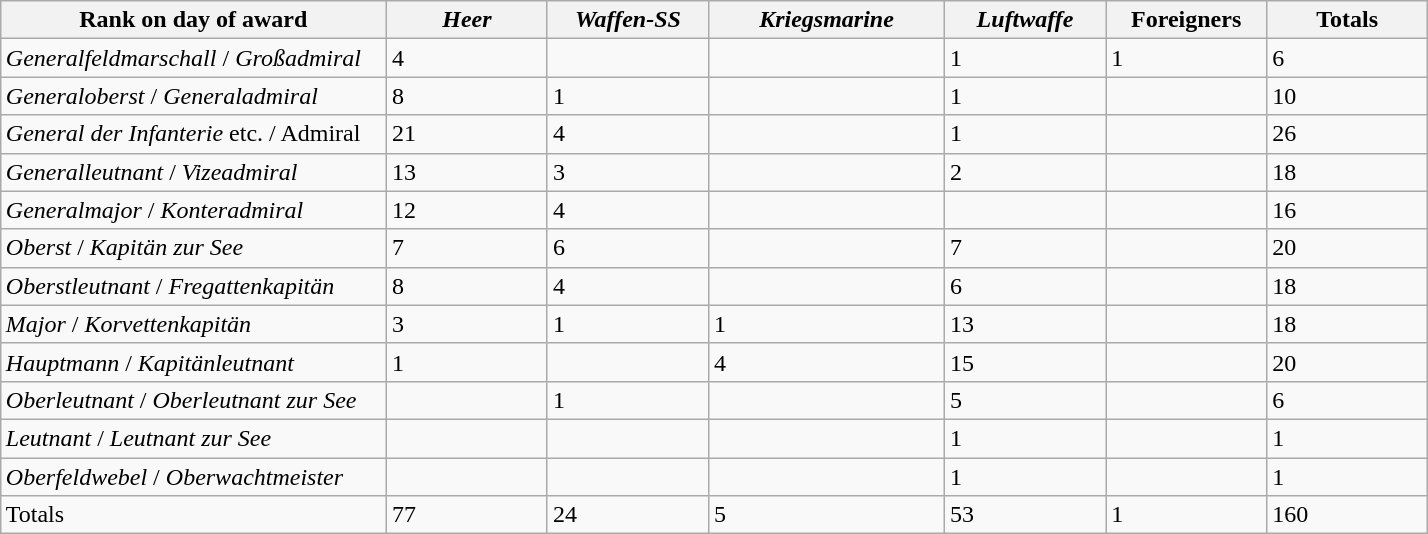<table class="wikitable" style="margin:1em auto;">
<tr>
<th width="250">Rank on day of award</th>
<th width="100"><em>Heer</em></th>
<th width="100"><em>Waffen-SS</em></th>
<th width="150"><em>Kriegsmarine</em></th>
<th width="100"><em>Luftwaffe</em></th>
<th width="100">Foreigners</th>
<th width="100">Totals</th>
</tr>
<tr>
<td><em>Generalfeldmarschall</em> / <em>Großadmiral</em></td>
<td>4</td>
<td></td>
<td></td>
<td>1</td>
<td>1</td>
<td>6</td>
</tr>
<tr>
<td><em>Generaloberst</em> / <em>Generaladmiral</em></td>
<td>8</td>
<td>1</td>
<td></td>
<td>1</td>
<td></td>
<td>10</td>
</tr>
<tr>
<td><em>General der Infanterie</em> etc. / Admiral</td>
<td>21</td>
<td>4</td>
<td></td>
<td>1</td>
<td></td>
<td>26</td>
</tr>
<tr>
<td><em>Generalleutnant</em> / <em>Vizeadmiral</em></td>
<td>13</td>
<td>3</td>
<td></td>
<td>2</td>
<td></td>
<td>18</td>
</tr>
<tr>
<td><em>Generalmajor</em> / <em>Konteradmiral</em></td>
<td>12</td>
<td>4</td>
<td></td>
<td></td>
<td></td>
<td>16</td>
</tr>
<tr>
<td><em>Oberst</em> / <em>Kapitän zur See</em></td>
<td>7</td>
<td>6</td>
<td></td>
<td>7</td>
<td></td>
<td>20</td>
</tr>
<tr>
<td><em>Oberstleutnant</em> / <em>Fregattenkapitän</em></td>
<td>8</td>
<td>4</td>
<td></td>
<td>6</td>
<td></td>
<td>18</td>
</tr>
<tr>
<td><em>Major</em> / <em>Korvettenkapitän</em></td>
<td>3</td>
<td>1</td>
<td>1</td>
<td>13</td>
<td></td>
<td>18</td>
</tr>
<tr>
<td><em>Hauptmann</em> / <em>Kapitänleutnant</em></td>
<td>1</td>
<td></td>
<td>4</td>
<td>15</td>
<td></td>
<td>20</td>
</tr>
<tr>
<td><em>Oberleutnant</em> / <em>Oberleutnant zur See</em></td>
<td></td>
<td>1</td>
<td></td>
<td>5</td>
<td></td>
<td>6</td>
</tr>
<tr>
<td><em>Leutnant</em> / <em>Leutnant zur See</em></td>
<td></td>
<td></td>
<td></td>
<td>1</td>
<td></td>
<td>1</td>
</tr>
<tr>
<td><em>Oberfeldwebel</em> / <em>Oberwachtmeister</em></td>
<td></td>
<td></td>
<td></td>
<td>1</td>
<td></td>
<td>1</td>
</tr>
<tr>
<td>Totals</td>
<td>77</td>
<td>24</td>
<td>5</td>
<td>53</td>
<td>1</td>
<td>160</td>
</tr>
</table>
